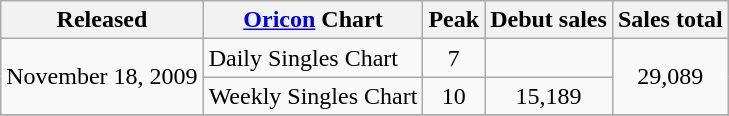<table class="wikitable">
<tr>
<th>Released</th>
<th><a href='#'>Oricon</a> Chart</th>
<th>Peak</th>
<th>Debut sales</th>
<th>Sales total</th>
</tr>
<tr>
<td align="center" rowspan="2">November 18, 2009</td>
<td>Daily Singles Chart</td>
<td align="center">7</td>
<td align="center"></td>
<td align="center" rowspan="2">29,089</td>
</tr>
<tr>
<td>Weekly Singles Chart</td>
<td align="center">10</td>
<td align="center">15,189</td>
</tr>
<tr>
</tr>
</table>
